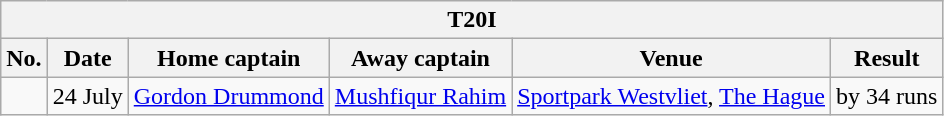<table class="wikitable">
<tr>
<th colspan="9">T20I</th>
</tr>
<tr>
<th>No.</th>
<th>Date</th>
<th>Home captain</th>
<th>Away captain</th>
<th>Venue</th>
<th>Result</th>
</tr>
<tr>
<td></td>
<td>24 July</td>
<td><a href='#'>Gordon Drummond</a></td>
<td><a href='#'>Mushfiqur Rahim</a></td>
<td><a href='#'>Sportpark Westvliet</a>, <a href='#'>The Hague</a></td>
<td> by 34 runs</td>
</tr>
</table>
